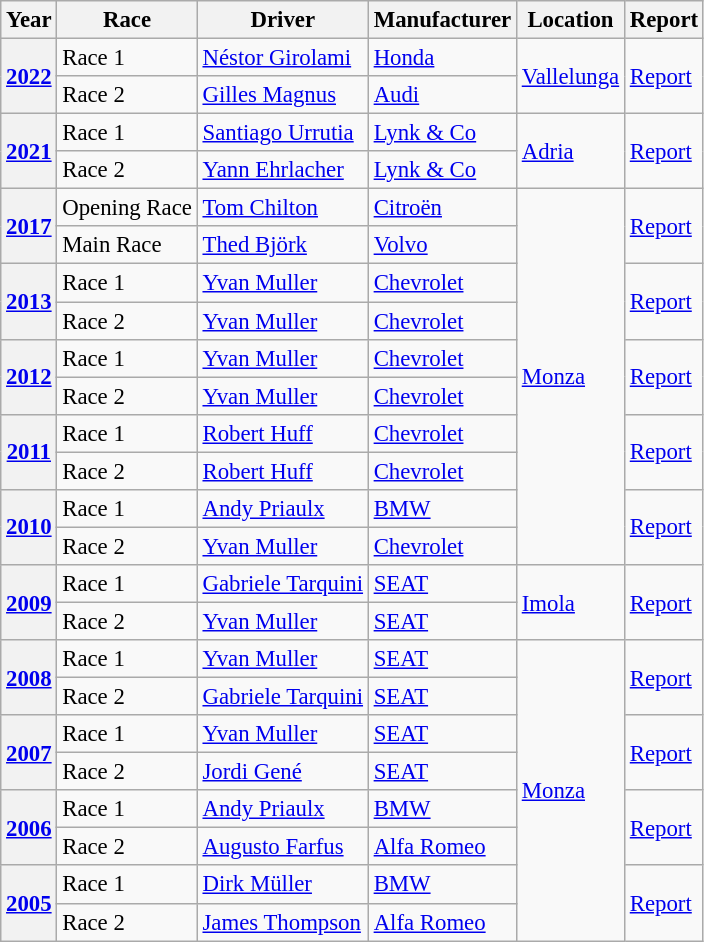<table class="wikitable" style="font-size: 95%;">
<tr>
<th>Year</th>
<th>Race</th>
<th>Driver</th>
<th>Manufacturer</th>
<th>Location</th>
<th>Report</th>
</tr>
<tr>
<th rowspan=2><a href='#'>2022</a></th>
<td>Race 1</td>
<td> <a href='#'>Néstor Girolami</a></td>
<td> <a href='#'>Honda</a></td>
<td rowspan=2><a href='#'>Vallelunga</a></td>
<td rowspan=2><a href='#'>Report</a></td>
</tr>
<tr>
<td>Race 2</td>
<td> <a href='#'>Gilles Magnus</a></td>
<td> <a href='#'>Audi</a></td>
</tr>
<tr>
<th rowspan=2><a href='#'>2021</a></th>
<td>Race 1</td>
<td> <a href='#'>Santiago Urrutia</a></td>
<td> <a href='#'>Lynk & Co</a></td>
<td rowspan=2><a href='#'>Adria</a></td>
<td rowspan=2><a href='#'>Report</a></td>
</tr>
<tr>
<td>Race 2</td>
<td> <a href='#'>Yann Ehrlacher</a></td>
<td> <a href='#'>Lynk & Co</a></td>
</tr>
<tr>
<th rowspan=2><a href='#'>2017</a></th>
<td>Opening Race</td>
<td> <a href='#'>Tom Chilton</a></td>
<td> <a href='#'>Citroën</a></td>
<td rowspan=10><a href='#'>Monza</a></td>
<td rowspan=2><a href='#'>Report</a></td>
</tr>
<tr>
<td>Main Race</td>
<td> <a href='#'>Thed Björk</a></td>
<td> <a href='#'>Volvo</a></td>
</tr>
<tr>
<th rowspan=2><a href='#'>2013</a></th>
<td>Race 1</td>
<td> <a href='#'>Yvan Muller</a></td>
<td> <a href='#'>Chevrolet</a></td>
<td rowspan=2><a href='#'>Report</a></td>
</tr>
<tr>
<td>Race 2</td>
<td> <a href='#'>Yvan Muller</a></td>
<td> <a href='#'>Chevrolet</a></td>
</tr>
<tr>
<th rowspan=2><a href='#'>2012</a></th>
<td>Race 1</td>
<td> <a href='#'>Yvan Muller</a></td>
<td> <a href='#'>Chevrolet</a></td>
<td rowspan=2><a href='#'>Report</a></td>
</tr>
<tr>
<td>Race 2</td>
<td> <a href='#'>Yvan Muller</a></td>
<td> <a href='#'>Chevrolet</a></td>
</tr>
<tr>
<th rowspan=2><a href='#'>2011</a></th>
<td>Race 1</td>
<td> <a href='#'>Robert Huff</a></td>
<td> <a href='#'>Chevrolet</a></td>
<td rowspan=2><a href='#'>Report</a></td>
</tr>
<tr>
<td>Race 2</td>
<td> <a href='#'>Robert Huff</a></td>
<td> <a href='#'>Chevrolet</a></td>
</tr>
<tr>
<th rowspan=2><a href='#'>2010</a></th>
<td>Race 1</td>
<td> <a href='#'>Andy Priaulx</a></td>
<td> <a href='#'>BMW</a></td>
<td rowspan=2><a href='#'>Report</a></td>
</tr>
<tr>
<td>Race 2</td>
<td> <a href='#'>Yvan Muller</a></td>
<td> <a href='#'>Chevrolet</a></td>
</tr>
<tr>
<th rowspan=2><a href='#'>2009</a></th>
<td>Race 1</td>
<td> <a href='#'>Gabriele Tarquini</a></td>
<td> <a href='#'>SEAT</a></td>
<td rowspan=2><a href='#'>Imola</a></td>
<td rowspan=2><a href='#'>Report</a></td>
</tr>
<tr>
<td>Race 2</td>
<td> <a href='#'>Yvan Muller</a></td>
<td> <a href='#'>SEAT</a></td>
</tr>
<tr>
<th rowspan=2><a href='#'>2008</a></th>
<td>Race 1</td>
<td> <a href='#'>Yvan Muller</a></td>
<td> <a href='#'>SEAT</a></td>
<td rowspan=8><a href='#'>Monza</a></td>
<td rowspan=2><a href='#'>Report</a></td>
</tr>
<tr>
<td>Race 2</td>
<td> <a href='#'>Gabriele Tarquini</a></td>
<td> <a href='#'>SEAT</a></td>
</tr>
<tr>
<th rowspan=2><a href='#'>2007</a></th>
<td>Race 1</td>
<td> <a href='#'>Yvan Muller</a></td>
<td> <a href='#'>SEAT</a></td>
<td rowspan=2><a href='#'>Report</a></td>
</tr>
<tr>
<td>Race 2</td>
<td> <a href='#'>Jordi Gené</a></td>
<td> <a href='#'>SEAT</a></td>
</tr>
<tr>
<th rowspan=2><a href='#'>2006</a></th>
<td>Race 1</td>
<td> <a href='#'>Andy Priaulx</a></td>
<td> <a href='#'>BMW</a></td>
<td rowspan=2><a href='#'>Report</a></td>
</tr>
<tr>
<td>Race 2</td>
<td> <a href='#'>Augusto Farfus</a></td>
<td> <a href='#'>Alfa Romeo</a></td>
</tr>
<tr>
<th rowspan=2><a href='#'>2005</a></th>
<td>Race 1</td>
<td> <a href='#'>Dirk Müller</a></td>
<td> <a href='#'>BMW</a></td>
<td rowspan=2><a href='#'>Report</a></td>
</tr>
<tr>
<td>Race 2</td>
<td> <a href='#'>James Thompson</a></td>
<td> <a href='#'>Alfa Romeo</a></td>
</tr>
</table>
